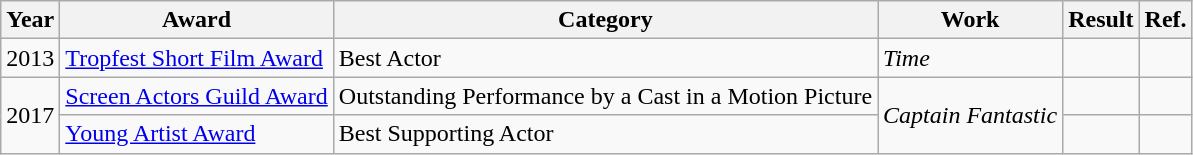<table class="wikitable">
<tr>
<th>Year</th>
<th>Award</th>
<th>Category</th>
<th>Work</th>
<th>Result</th>
<th>Ref.</th>
</tr>
<tr>
<td>2013</td>
<td><a href='#'>Tropfest Short Film Award</a></td>
<td>Best Actor</td>
<td><em>Time</em></td>
<td></td>
<td></td>
</tr>
<tr>
<td rowspan="2">2017</td>
<td><a href='#'>Screen Actors Guild Award</a></td>
<td>Outstanding Performance by a Cast in a Motion Picture</td>
<td rowspan="2"><em>Captain Fantastic</em></td>
<td></td>
<td></td>
</tr>
<tr>
<td><a href='#'>Young Artist Award</a></td>
<td>Best Supporting Actor</td>
<td></td>
<td></td>
</tr>
</table>
